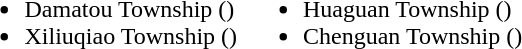<table>
<tr>
<td valign="top"><br><ul><li>Damatou Township ()</li><li>Xiliuqiao Township ()</li></ul></td>
<td valign="top"><br><ul><li>Huaguan Township ()</li><li>Chenguan Township ()</li></ul></td>
</tr>
</table>
